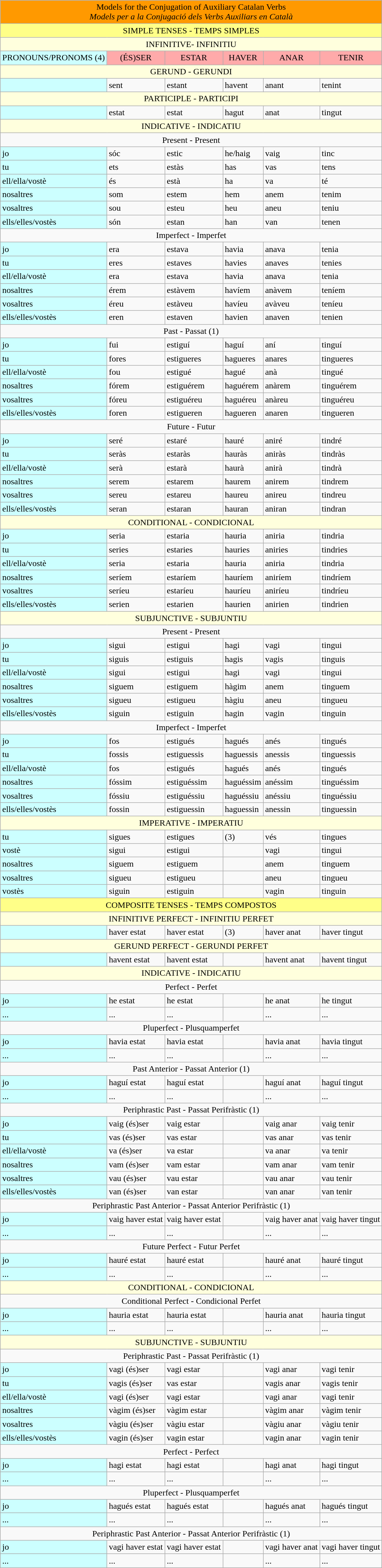<table class="wikitable">
<tr>
<td colspan=6 style="text-align:center;background:#F90">Models for the Conjugation of Auxiliary Catalan Verbs<br><em>Models per a la Conjugació dels Verbs Auxiliars en Català</em></td>
</tr>
<tr>
<td colspan=6 style="text-align:center;background:#FF8">SIMPLE TENSES - TEMPS SIMPLES</td>
</tr>
<tr>
<td colspan=6 style="text-align:center;background:#FFD">INFINITIVE- INFINITIU</td>
</tr>
<tr style="text-align:center">
<td style="background:#CFF">PRONOUNS/PRONOMS (4)</td>
<td style="background:#FAA">(ÉS)SER</td>
<td style="background:#FAA">ESTAR</td>
<td style="background:#FAA">HAVER</td>
<td style="background:#FAA">ANAR</td>
<td style="background:#FAA">TENIR</td>
</tr>
<tr>
<td colspan=6 style="text-align:center;background:#FFD">GERUND - GERUNDI</td>
</tr>
<tr>
<td style="background:#CFF"></td>
<td>sent</td>
<td>estant</td>
<td>havent</td>
<td>anant</td>
<td>tenint</td>
</tr>
<tr>
<td colspan=6 style="text-align:center;background:#FFD">PARTICIPLE - PARTICIPI</td>
</tr>
<tr>
<td style="background:#CFF"></td>
<td>estat</td>
<td>estat</td>
<td>hagut</td>
<td>anat</td>
<td>tingut</td>
</tr>
<tr>
<td colspan=6 style="text-align:center;background:#FFD">INDICATIVE - INDICATIU</td>
</tr>
<tr>
<td colspan=6 style="text-align:center">Present - Present</td>
</tr>
<tr>
<td style="background:#CFF">jo</td>
<td>sóc</td>
<td>estic</td>
<td>he/haig</td>
<td>vaig</td>
<td>tinc</td>
</tr>
<tr>
<td style="background:#CFF">tu</td>
<td>ets</td>
<td>estàs</td>
<td>has</td>
<td>vas</td>
<td>tens</td>
</tr>
<tr>
<td style="background:#CFF">ell/ella/vostè</td>
<td>és</td>
<td>està</td>
<td>ha</td>
<td>va</td>
<td>té</td>
</tr>
<tr>
<td style="background:#CFF">nosaltres</td>
<td>som</td>
<td>estem</td>
<td>hem</td>
<td>anem</td>
<td>tenim</td>
</tr>
<tr>
<td style="background:#CFF">vosaltres</td>
<td>sou</td>
<td>esteu</td>
<td>heu</td>
<td>aneu</td>
<td>teniu</td>
</tr>
<tr>
<td style="background:#CFF">ells/elles/vostès</td>
<td>són</td>
<td>estan</td>
<td>han</td>
<td>van</td>
<td>tenen</td>
</tr>
<tr>
<td colspan=6 style="text-align:center">Imperfect - Imperfet</td>
</tr>
<tr>
<td style="background:#CFF">jo</td>
<td>era</td>
<td>estava</td>
<td>havia</td>
<td>anava</td>
<td>tenia</td>
</tr>
<tr>
<td style="background:#CFF">tu</td>
<td>eres</td>
<td>estaves</td>
<td>havies</td>
<td>anaves</td>
<td>tenies</td>
</tr>
<tr>
<td style="background:#CFF">ell/ella/vostè</td>
<td>era</td>
<td>estava</td>
<td>havia</td>
<td>anava</td>
<td>tenia</td>
</tr>
<tr>
<td style="background:#CFF">nosaltres</td>
<td>érem</td>
<td>estàvem</td>
<td>havíem</td>
<td>anàvem</td>
<td>teníem</td>
</tr>
<tr>
<td style="background:#CFF">vosaltres</td>
<td>éreu</td>
<td>estàveu</td>
<td>havíeu</td>
<td>avàveu</td>
<td>teníeu</td>
</tr>
<tr>
<td style="background:#CFF">ells/elles/vostès</td>
<td>eren</td>
<td>estaven</td>
<td>havien</td>
<td>anaven</td>
<td>tenien</td>
</tr>
<tr>
<td colspan=6 style="text-align:center">Past - Passat (1)</td>
</tr>
<tr>
<td style="background:#CFF">jo</td>
<td>fui</td>
<td>estiguí</td>
<td>haguí</td>
<td>aní</td>
<td>tinguí</td>
</tr>
<tr>
<td style="background:#CFF">tu</td>
<td>fores</td>
<td>estigueres</td>
<td>hagueres</td>
<td>anares</td>
<td>tingueres</td>
</tr>
<tr>
<td style="background:#CFF">ell/ella/vostè</td>
<td>fou</td>
<td>estigué</td>
<td>hagué</td>
<td>anà</td>
<td>tingué</td>
</tr>
<tr>
<td style="background:#CFF">nosaltres</td>
<td>fórem</td>
<td>estiguérem</td>
<td>haguérem</td>
<td>anàrem</td>
<td>tinguérem</td>
</tr>
<tr>
<td style="background:#CFF">vosaltres</td>
<td>fóreu</td>
<td>estiguéreu</td>
<td>haguéreu</td>
<td>anàreu</td>
<td>tinguéreu</td>
</tr>
<tr>
<td style="background:#CFF">ells/elles/vostès</td>
<td>foren</td>
<td>estigueren</td>
<td>hagueren</td>
<td>anaren</td>
<td>tingueren</td>
</tr>
<tr>
<td colspan=6 style="text-align:center">Future - Futur</td>
</tr>
<tr>
<td style="background:#CFF">jo</td>
<td>seré</td>
<td>estaré</td>
<td>hauré</td>
<td>aniré</td>
<td>tindré</td>
</tr>
<tr>
<td style="background:#CFF">tu</td>
<td>seràs</td>
<td>estaràs</td>
<td>hauràs</td>
<td>aniràs</td>
<td>tindràs</td>
</tr>
<tr>
<td style="background:#CFF">ell/ella/vostè</td>
<td>serà</td>
<td>estarà</td>
<td>haurà</td>
<td>anirà</td>
<td>tindrà</td>
</tr>
<tr>
<td style="background:#CFF">nosaltres</td>
<td>serem</td>
<td>estarem</td>
<td>haurem</td>
<td>anirem</td>
<td>tindrem</td>
</tr>
<tr>
<td style="background:#CFF">vosaltres</td>
<td>sereu</td>
<td>estareu</td>
<td>haureu</td>
<td>anireu</td>
<td>tindreu</td>
</tr>
<tr>
<td style="background:#CFF">ells/elles/vostès</td>
<td>seran</td>
<td>estaran</td>
<td>hauran</td>
<td>aniran</td>
<td>tindran</td>
</tr>
<tr>
<td ALIGN="CENTER" colspan=6 style="background:#FFD">CONDITIONAL - CONDICIONAL</td>
</tr>
<tr>
<td style="background:#CFF">jo</td>
<td>seria</td>
<td>estaria</td>
<td>hauria</td>
<td>aniria</td>
<td>tindria</td>
</tr>
<tr>
<td style="background:#CFF">tu</td>
<td>series</td>
<td>estaries</td>
<td>hauries</td>
<td>aniries</td>
<td>tindries</td>
</tr>
<tr>
<td style="background:#CFF">ell/ella/vostè</td>
<td>seria</td>
<td>estaria</td>
<td>hauria</td>
<td>aniria</td>
<td>tindria</td>
</tr>
<tr>
<td style="background:#CFF">nosaltres</td>
<td>seríem</td>
<td>estaríem</td>
<td>hauríem</td>
<td>aniríem</td>
<td>tindríem</td>
</tr>
<tr>
<td style="background:#CFF">vosaltres</td>
<td>seríeu</td>
<td>estaríeu</td>
<td>hauríeu</td>
<td>aniríeu</td>
<td>tindríeu</td>
</tr>
<tr>
<td style="background:#CFF">ells/elles/vostès</td>
<td>serien</td>
<td>estarien</td>
<td>haurien</td>
<td>anirien</td>
<td>tindrien</td>
</tr>
<tr>
<td ALIGN="CENTER" colspan=6 style="background:#FFD">SUBJUNCTIVE - SUBJUNTIU</td>
</tr>
<tr>
<td colspan=6 style="text-align:center">Present - Present</td>
</tr>
<tr>
<td style="background:#CFF">jo</td>
<td>sigui</td>
<td>estigui</td>
<td>hagi</td>
<td>vagi</td>
<td>tingui</td>
</tr>
<tr>
<td style="background:#CFF">tu</td>
<td>siguis</td>
<td>estiguis</td>
<td>hagis</td>
<td>vagis</td>
<td>tinguis</td>
</tr>
<tr>
<td style="background:#CFF">ell/ella/vostè</td>
<td>sigui</td>
<td>estigui</td>
<td>hagi</td>
<td>vagi</td>
<td>tingui</td>
</tr>
<tr>
<td style="background:#CFF">nosaltres</td>
<td>siguem</td>
<td>estiguem</td>
<td>hàgim</td>
<td>anem</td>
<td>tinguem</td>
</tr>
<tr>
<td style="background:#CFF">vosaltres</td>
<td>sigueu</td>
<td>estigueu</td>
<td>hàgiu</td>
<td>aneu</td>
<td>tingueu</td>
</tr>
<tr>
<td style="background:#CFF">ells/elles/vostès</td>
<td>siguin</td>
<td>estiguin</td>
<td>hagin</td>
<td>vagin</td>
<td>tinguin</td>
</tr>
<tr>
<td colspan=6 style="text-align:center">Imperfect - Imperfet</td>
</tr>
<tr>
<td style="background:#CFF">jo</td>
<td>fos</td>
<td>estigués</td>
<td>hagués</td>
<td>anés</td>
<td>tingués</td>
</tr>
<tr>
<td style="background:#CFF">tu</td>
<td>fossis</td>
<td>estiguessis</td>
<td>haguessis</td>
<td>anessis</td>
<td>tinguessis</td>
</tr>
<tr>
<td style="background:#CFF">ell/ella/vostè</td>
<td>fos</td>
<td>estigués</td>
<td>hagués</td>
<td>anés</td>
<td>tingués</td>
</tr>
<tr>
<td style="background:#CFF">nosaltres</td>
<td>fóssim</td>
<td>estiguéssim</td>
<td>haguéssim</td>
<td>anéssim</td>
<td>tinguéssim</td>
</tr>
<tr>
<td style="background:#CFF">vosaltres</td>
<td>fóssiu</td>
<td>estiguéssiu</td>
<td>haguéssiu</td>
<td>anéssiu</td>
<td>tinguéssiu</td>
</tr>
<tr>
<td style="background:#CFF">ells/elles/vostès</td>
<td>fossin</td>
<td>estiguessin</td>
<td>haguessin</td>
<td>anessin</td>
<td>tinguessin</td>
</tr>
<tr>
<td colspan=6 style="text-align:center;background:#FFD">IMPERATIVE - IMPERATIU</td>
</tr>
<tr>
<td style="background:#CFF">tu</td>
<td>sigues</td>
<td>estigues</td>
<td>(3)</td>
<td>vés</td>
<td>tingues</td>
</tr>
<tr>
<td style="background:#CFF">vostè</td>
<td>sigui</td>
<td>estigui</td>
<td></td>
<td>vagi</td>
<td>tingui</td>
</tr>
<tr>
<td style="background:#CFF">nosaltres</td>
<td>siguem</td>
<td>estiguem</td>
<td></td>
<td>anem</td>
<td>tinguem</td>
</tr>
<tr>
<td style="background:#CFF">vosaltres</td>
<td>sigueu</td>
<td>estigueu</td>
<td></td>
<td>aneu</td>
<td>tingueu</td>
</tr>
<tr>
<td style="background:#CFF">vostès</td>
<td>siguin</td>
<td>estiguin</td>
<td></td>
<td>vagin</td>
<td>tinguin</td>
</tr>
<tr>
<td colspan=6 style="text-align:center;background:#FF8">COMPOSITE TENSES - TEMPS COMPOSTOS</td>
</tr>
<tr>
<td ALIGN="CENTER" colspan=6 style="background:#FFD">INFINITIVE PERFECT - INFINITIU PERFET</td>
</tr>
<tr>
<td style="background:#CFF"></td>
<td>haver estat</td>
<td>haver estat</td>
<td>(3)</td>
<td>haver anat</td>
<td>haver tingut</td>
</tr>
<tr>
<td colspan=6 style="text-align:center;background:#FFD">GERUND PERFECT - GERUNDI PERFET</td>
</tr>
<tr>
<td style="background:#CFF"></td>
<td>havent estat</td>
<td>havent estat</td>
<td></td>
<td>havent anat</td>
<td>havent tingut</td>
</tr>
<tr>
<td ALIGN="CENTER" colspan=6 style="background:#FFD">INDICATIVE - INDICATIU</td>
</tr>
<tr>
<td colspan=6 style="text-align:center">Perfect - Perfet</td>
</tr>
<tr>
<td style="background:#CFF">jo</td>
<td>he estat</td>
<td>he estat</td>
<td></td>
<td>he anat</td>
<td>he tingut</td>
</tr>
<tr>
<td style="background:#CFF">...</td>
<td>...</td>
<td>...</td>
<td></td>
<td>...</td>
<td>...</td>
</tr>
<tr>
<td colspan=6 style="text-align:center">Pluperfect - Plusquamperfet</td>
</tr>
<tr>
<td style="background:#CFF">jo</td>
<td>havia estat</td>
<td>havia estat</td>
<td></td>
<td>havia anat</td>
<td>havia tingut</td>
</tr>
<tr>
<td style="background:#CFF">...</td>
<td>...</td>
<td>...</td>
<td></td>
<td>...</td>
<td>...</td>
</tr>
<tr>
<td colspan=6 style="text-align:center">Past Anterior - Passat Anterior (1)</td>
</tr>
<tr>
<td style="background:#CFF">jo</td>
<td>haguí estat</td>
<td>haguí estat</td>
<td></td>
<td>haguí anat</td>
<td>haguí tingut</td>
</tr>
<tr>
<td style="background:#CFF">...</td>
<td>...</td>
<td>...</td>
<td></td>
<td>...</td>
<td>...</td>
</tr>
<tr>
<td colspan=6 style="text-align:center">Periphrastic Past - Passat Perifràstic (1)</td>
</tr>
<tr>
<td style="background:#CFF">jo</td>
<td>vaig (és)ser</td>
<td>vaig estar</td>
<td></td>
<td>vaig anar</td>
<td>vaig tenir</td>
</tr>
<tr>
<td style="background:#CFF">tu</td>
<td>vas (és)ser</td>
<td>vas estar</td>
<td></td>
<td>vas anar</td>
<td>vas tenir</td>
</tr>
<tr>
<td style="background:#CFF">ell/ella/vostè</td>
<td>va (és)ser</td>
<td>va estar</td>
<td></td>
<td>va anar</td>
<td>va tenir</td>
</tr>
<tr>
<td style="background:#CFF">nosaltres</td>
<td>vam (és)ser</td>
<td>vam estar</td>
<td></td>
<td>vam anar</td>
<td>vam tenir</td>
</tr>
<tr>
<td style="background:#CFF">vosaltres</td>
<td>vau (és)ser</td>
<td>vau estar</td>
<td></td>
<td>vau anar</td>
<td>vau tenir</td>
</tr>
<tr>
<td style="background:#CFF">ells/elles/vostès</td>
<td>van (és)ser</td>
<td>van estar</td>
<td></td>
<td>van anar</td>
<td>van tenir</td>
</tr>
<tr>
<td colspan=6 style="text-align:center">Periphrastic Past Anterior - Passat Anterior Perifràstic (1)</td>
</tr>
<tr>
<td style="background:#CFF">jo</td>
<td>vaig haver estat</td>
<td>vaig haver estat</td>
<td></td>
<td>vaig haver anat</td>
<td>vaig haver tingut</td>
</tr>
<tr>
<td style="background:#CFF">...</td>
<td>...</td>
<td>...</td>
<td></td>
<td>...</td>
<td>...</td>
</tr>
<tr>
<td colspan=6 style="text-align:center">Future Perfect - Futur Perfet</td>
</tr>
<tr>
<td style="background:#CFF">jo</td>
<td>hauré estat</td>
<td>hauré estat</td>
<td></td>
<td>hauré anat</td>
<td>hauré tingut</td>
</tr>
<tr>
<td style="background:#CFF">...</td>
<td>...</td>
<td>...</td>
<td></td>
<td>...</td>
<td>...</td>
</tr>
<tr>
<td colspan=6 style="text-align:center;background:#FFD">CONDITIONAL - CONDICIONAL</td>
</tr>
<tr>
<td colspan=6 style="text-align:center">Conditional Perfect - Condicional Perfet</td>
</tr>
<tr>
<td style="background:#CFF">jo</td>
<td>hauria estat</td>
<td>hauria estat</td>
<td></td>
<td>hauria anat</td>
<td>hauria tingut</td>
</tr>
<tr>
<td style="background:#CFF">...</td>
<td>...</td>
<td>...</td>
<td></td>
<td>...</td>
<td>...</td>
</tr>
<tr>
<td colspan=6 style="text-align:center;background:#FFD">SUBJUNCTIVE - SUBJUNTIU</td>
</tr>
<tr>
<td colspan=6 style="text-align:center">Periphrastic Past - Passat Perifràstic (1)</td>
</tr>
<tr>
<td style="background:#CFF">jo</td>
<td>vagi (és)ser</td>
<td>vagi estar</td>
<td></td>
<td>vagi anar</td>
<td>vagi tenir</td>
</tr>
<tr>
<td style="background:#CFF">tu</td>
<td>vagis (és)ser</td>
<td>vas estar</td>
<td></td>
<td>vagis anar</td>
<td>vagis tenir</td>
</tr>
<tr>
<td style="background:#CFF">ell/ella/vostè</td>
<td>vagi (és)ser</td>
<td>vagi estar</td>
<td></td>
<td>vagi anar</td>
<td>vagi tenir</td>
</tr>
<tr>
<td style="background:#CFF">nosaltres</td>
<td>vàgim (és)ser</td>
<td>vàgim estar</td>
<td></td>
<td>vàgim anar</td>
<td>vàgim tenir</td>
</tr>
<tr>
<td style="background:#CFF">vosaltres</td>
<td>vàgiu (és)ser</td>
<td>vàgiu estar</td>
<td></td>
<td>vàgiu anar</td>
<td>vàgiu tenir</td>
</tr>
<tr>
<td style="background:#CFF">ells/elles/vostès</td>
<td>vagin (és)ser</td>
<td>vagin estar</td>
<td></td>
<td>vagin anar</td>
<td>vagin tenir</td>
</tr>
<tr>
<td colspan=6 style="text-align:center">Perfect - Perfect</td>
</tr>
<tr>
<td style="background:#CFF">jo</td>
<td>hagi estat</td>
<td>hagi estat</td>
<td></td>
<td>hagi anat</td>
<td>hagi tingut</td>
</tr>
<tr>
<td style="background:#CFF">...</td>
<td>...</td>
<td>...</td>
<td></td>
<td>...</td>
<td>...</td>
</tr>
<tr>
<td colspan=6 style="text-align:center">Pluperfect - Plusquamperfet</td>
</tr>
<tr>
<td style="background:#CFF">jo</td>
<td>hagués estat</td>
<td>hagués estat</td>
<td></td>
<td>hagués anat</td>
<td>hagués tingut</td>
</tr>
<tr>
<td style="background:#CFF">...</td>
<td>...</td>
<td>...</td>
<td></td>
<td>...</td>
<td>...</td>
</tr>
<tr>
<td colspan=6 style="text-align:center">Periphrastic Past Anterior - Passat Anterior Perifràstic (1)</td>
</tr>
<tr>
<td style="background:#CFF">jo</td>
<td>vagi haver estat</td>
<td>vagi haver estat</td>
<td></td>
<td>vagi haver anat</td>
<td>vagi haver tingut</td>
</tr>
<tr>
<td style="background:#CFF">...</td>
<td>...</td>
<td>...</td>
<td></td>
<td>...</td>
<td>...</td>
</tr>
</table>
